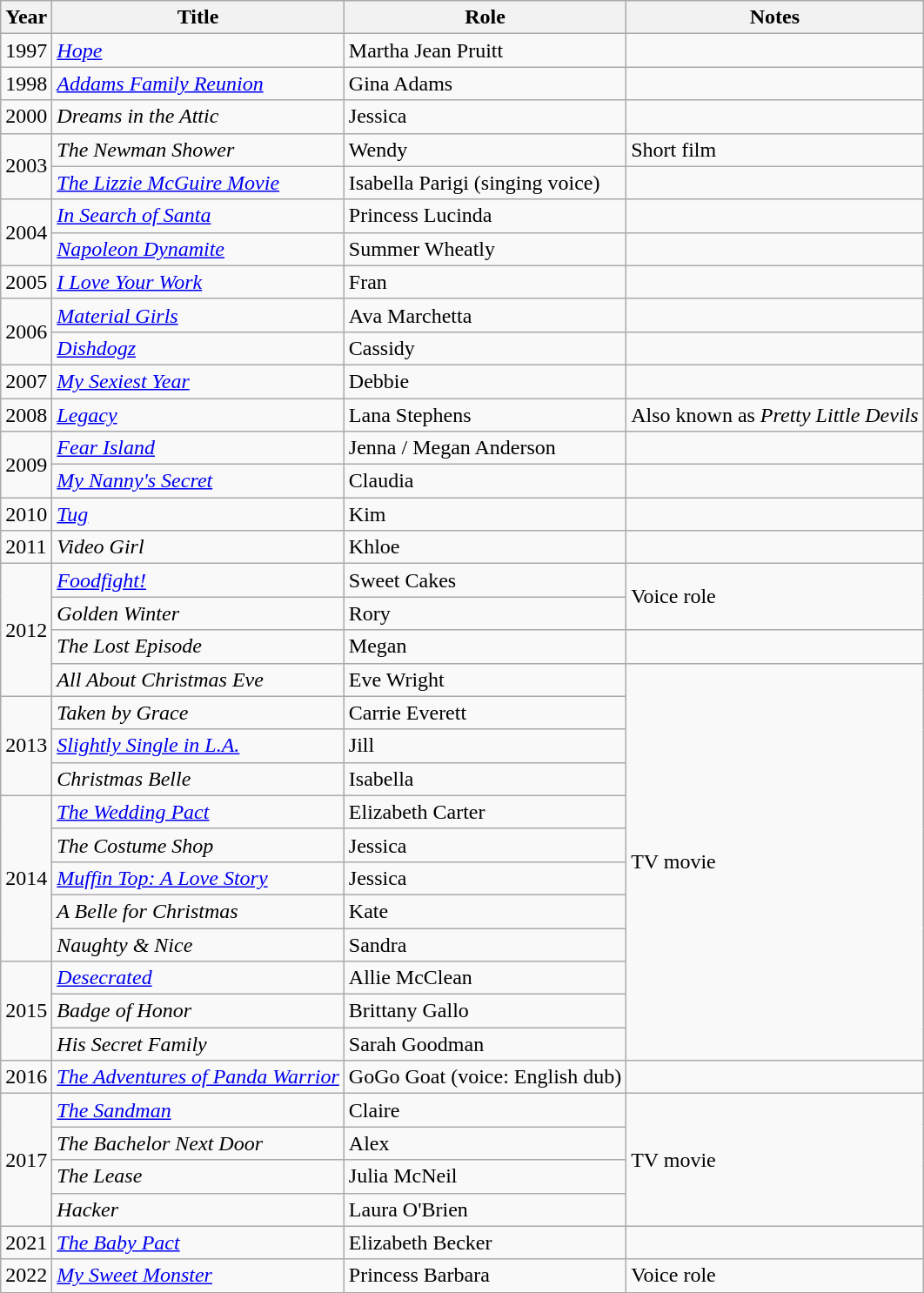<table class="wikitable sortable">
<tr>
<th>Year</th>
<th>Title</th>
<th>Role</th>
<th class="unsortable">Notes</th>
</tr>
<tr>
<td>1997</td>
<td><em><a href='#'>Hope</a></em></td>
<td>Martha Jean Pruitt</td>
<td></td>
</tr>
<tr>
<td>1998</td>
<td><em><a href='#'>Addams Family Reunion</a></em></td>
<td>Gina Adams</td>
<td></td>
</tr>
<tr>
<td>2000</td>
<td><em>Dreams in the Attic</em></td>
<td>Jessica</td>
<td></td>
</tr>
<tr>
<td rowspan=2>2003</td>
<td><em>The Newman Shower</em></td>
<td>Wendy</td>
<td>Short film</td>
</tr>
<tr>
<td><em><a href='#'>The Lizzie McGuire Movie</a></em></td>
<td>Isabella Parigi (singing voice)</td>
<td></td>
</tr>
<tr>
<td rowspan=2>2004</td>
<td><em><a href='#'>In Search of Santa</a></em></td>
<td>Princess Lucinda</td>
<td></td>
</tr>
<tr>
<td><em><a href='#'>Napoleon Dynamite</a></em></td>
<td>Summer Wheatly</td>
<td></td>
</tr>
<tr>
<td>2005</td>
<td><em><a href='#'>I Love Your Work</a></em></td>
<td>Fran</td>
<td></td>
</tr>
<tr>
<td rowspan=2>2006</td>
<td><em><a href='#'>Material Girls</a></em></td>
<td>Ava Marchetta</td>
<td></td>
</tr>
<tr>
<td><em><a href='#'>Dishdogz</a></em></td>
<td>Cassidy</td>
<td></td>
</tr>
<tr>
<td>2007</td>
<td><em><a href='#'>My Sexiest Year</a></em></td>
<td>Debbie</td>
<td></td>
</tr>
<tr>
<td>2008</td>
<td><em><a href='#'>Legacy</a></em></td>
<td>Lana Stephens</td>
<td>Also known as <em>Pretty Little Devils</em></td>
</tr>
<tr>
<td rowspan=2>2009</td>
<td><em><a href='#'>Fear Island</a></em></td>
<td>Jenna / Megan Anderson</td>
<td></td>
</tr>
<tr>
<td><em><a href='#'>My Nanny's Secret</a></em></td>
<td>Claudia</td>
<td></td>
</tr>
<tr>
<td>2010</td>
<td><em><a href='#'>Tug</a></em></td>
<td>Kim</td>
<td></td>
</tr>
<tr>
<td>2011</td>
<td><em>Video Girl</em></td>
<td>Khloe</td>
<td></td>
</tr>
<tr>
<td rowspan=4>2012</td>
<td><em><a href='#'>Foodfight!</a></em></td>
<td>Sweet Cakes</td>
<td rowspan=2>Voice role</td>
</tr>
<tr>
<td><em>Golden Winter</em></td>
<td>Rory</td>
</tr>
<tr>
<td><em>The Lost Episode</em></td>
<td>Megan</td>
<td></td>
</tr>
<tr>
<td><em>All About Christmas Eve</em></td>
<td>Eve Wright</td>
<td rowspan=12>TV movie</td>
</tr>
<tr>
<td rowspan=3>2013</td>
<td><em>Taken by Grace</em></td>
<td>Carrie Everett</td>
</tr>
<tr>
<td><em><a href='#'>Slightly Single in L.A.</a></em></td>
<td>Jill</td>
</tr>
<tr>
<td><em>Christmas Belle</em></td>
<td>Isabella</td>
</tr>
<tr>
<td rowspan=5>2014</td>
<td><em><a href='#'>The Wedding Pact</a></em></td>
<td>Elizabeth Carter</td>
</tr>
<tr>
<td><em>The Costume Shop</em></td>
<td>Jessica</td>
</tr>
<tr>
<td><em><a href='#'>Muffin Top: A Love Story</a></em></td>
<td>Jessica</td>
</tr>
<tr>
<td><em>A Belle for Christmas</em></td>
<td>Kate</td>
</tr>
<tr>
<td><em>Naughty & Nice</em></td>
<td>Sandra</td>
</tr>
<tr>
<td rowspan=3>2015</td>
<td><em><a href='#'>Desecrated</a></em></td>
<td>Allie McClean</td>
</tr>
<tr>
<td><em>Badge of Honor</em></td>
<td>Brittany Gallo</td>
</tr>
<tr>
<td><em>His Secret Family</em></td>
<td>Sarah Goodman</td>
</tr>
<tr>
<td>2016</td>
<td><em><a href='#'>The Adventures of Panda Warrior</a></em></td>
<td>GoGo Goat (voice: English dub)</td>
<td></td>
</tr>
<tr>
<td rowspan=4>2017</td>
<td><em><a href='#'>The Sandman</a></em></td>
<td>Claire</td>
<td rowspan=4>TV movie</td>
</tr>
<tr>
<td><em>The Bachelor Next Door</em></td>
<td>Alex</td>
</tr>
<tr>
<td><em>The Lease</em></td>
<td>Julia McNeil</td>
</tr>
<tr>
<td><em>Hacker</em></td>
<td>Laura O'Brien</td>
</tr>
<tr>
<td>2021</td>
<td><em><a href='#'>The Baby Pact</a></em></td>
<td>Elizabeth Becker</td>
<td></td>
</tr>
<tr>
<td>2022</td>
<td><em><a href='#'>My Sweet Monster</a></em></td>
<td>Princess Barbara</td>
<td>Voice role</td>
</tr>
</table>
